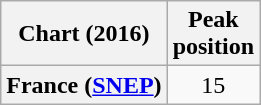<table class="wikitable plainrowheaders" style="text-align:center">
<tr>
<th scope="col">Chart (2016)</th>
<th scope="col">Peak<br> position</th>
</tr>
<tr>
<th scope="row">France (<a href='#'>SNEP</a>)</th>
<td>15</td>
</tr>
</table>
